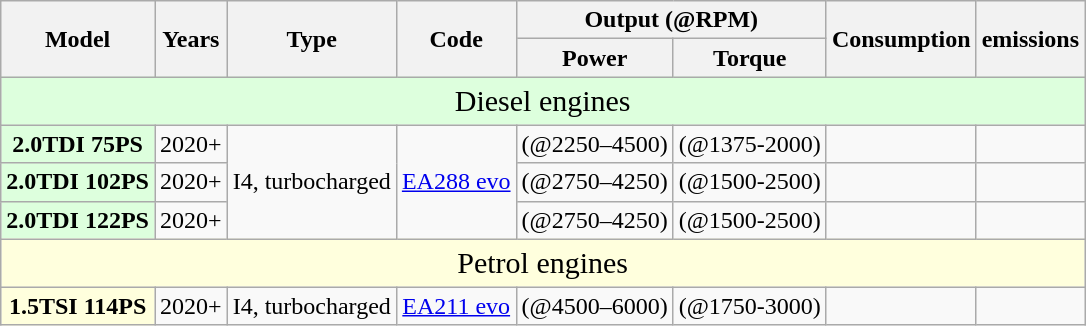<table class="wikitable sortable" style="font-size:100%;text-align:center;">
<tr>
<th rowspan=2>Model</th>
<th rowspan=2>Years</th>
<th rowspan=2>Type</th>
<th rowspan=2>Code</th>
<th colspan=2>Output (@RPM)</th>
<th rowspan=2>Consumption</th>
<th rowspan=2> emissions</th>
</tr>
<tr>
<th>Power</th>
<th>Torque</th>
</tr>
<tr>
<td colspan=8 style="font-size:125%;background:#dfd;" data-sort-value="zzz">Diesel engines</td>
</tr>
<tr>
<th style="background:#dfd;">2.0TDI 75PS</th>
<td>2020+</td>
<td rowspan=3> I4, turbocharged</td>
<td rowspan=3><a href='#'>EA288 evo</a></td>
<td> (@2250–4500)</td>
<td> (@1375-2000)</td>
<td></td>
<td></td>
</tr>
<tr>
<th style="background:#dfd;">2.0TDI 102PS</th>
<td>2020+</td>
<td> (@2750–4250)</td>
<td> (@1500-2500)</td>
<td></td>
<td></td>
</tr>
<tr>
<th style="background:#dfd;">2.0TDI 122PS</th>
<td>2020+</td>
<td> (@2750–4250)</td>
<td> (@1500-2500)</td>
<td></td>
<td></td>
</tr>
<tr>
<td colspan=8 style="font-size:125%;background:#ffd;" data-sort-value="zzz">Petrol engines</td>
</tr>
<tr>
<th style="background:#ffd;">1.5TSI 114PS</th>
<td>2020+</td>
<td> I4, turbocharged</td>
<td><a href='#'>EA211 evo</a></td>
<td> (@4500–6000)</td>
<td> (@1750-3000)</td>
<td></td>
<td></td>
</tr>
</table>
